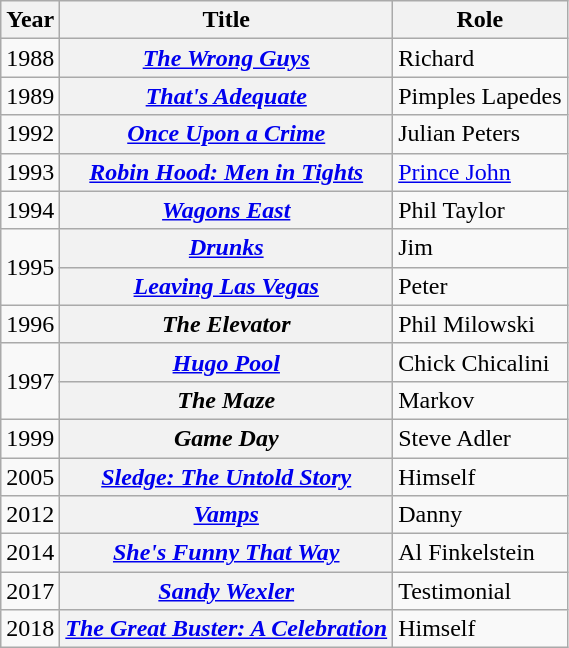<table class="wikitable plainrowheaders sortable">
<tr>
<th scope="col">Year</th>
<th scope="col">Title</th>
<th scope="col">Role</th>
</tr>
<tr>
<td>1988</td>
<th scope="row"><em><a href='#'>The Wrong Guys</a></em></th>
<td>Richard</td>
</tr>
<tr>
<td>1989</td>
<th scope="row"><em><a href='#'>That's Adequate</a></em></th>
<td>Pimples Lapedes</td>
</tr>
<tr>
<td>1992</td>
<th scope="row"><em><a href='#'>Once Upon a Crime</a></em></th>
<td>Julian Peters</td>
</tr>
<tr>
<td>1993</td>
<th scope="row"><em><a href='#'>Robin Hood: Men in Tights</a></em></th>
<td><a href='#'>Prince John</a></td>
</tr>
<tr>
<td>1994</td>
<th scope="row"><em><a href='#'>Wagons East</a></em></th>
<td>Phil Taylor</td>
</tr>
<tr>
<td rowspan="2">1995</td>
<th scope="row"><em><a href='#'>Drunks</a></em></th>
<td>Jim</td>
</tr>
<tr>
<th scope="row"><em><a href='#'>Leaving Las Vegas</a></em></th>
<td>Peter</td>
</tr>
<tr>
<td>1996</td>
<th scope="row"><em>The Elevator</em></th>
<td>Phil Milowski</td>
</tr>
<tr>
<td rowspan="2">1997</td>
<th scope="row"><em><a href='#'>Hugo Pool</a></em></th>
<td>Chick Chicalini</td>
</tr>
<tr>
<th scope="row"><em>The Maze</em></th>
<td>Markov</td>
</tr>
<tr>
<td>1999</td>
<th scope="row"><em>Game Day</em></th>
<td>Steve Adler</td>
</tr>
<tr>
<td>2005</td>
<th scope="row"><em><a href='#'>Sledge: The Untold Story</a></em></th>
<td>Himself</td>
</tr>
<tr>
<td>2012</td>
<th scope="row"><em><a href='#'>Vamps</a></em></th>
<td>Danny</td>
</tr>
<tr>
<td>2014</td>
<th scope="row"><em><a href='#'>She's Funny That Way</a></em></th>
<td>Al Finkelstein</td>
</tr>
<tr>
<td>2017</td>
<th scope="row"><em><a href='#'>Sandy Wexler</a></em></th>
<td>Testimonial</td>
</tr>
<tr>
<td>2018</td>
<th scope="row"><em><a href='#'>The Great Buster: A Celebration</a></em></th>
<td>Himself</td>
</tr>
</table>
